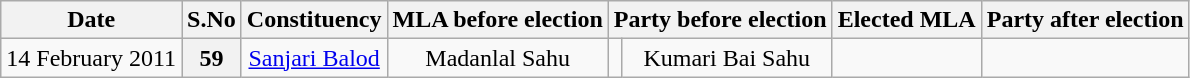<table class="wikitable sortable" style="text-align:center;">
<tr>
<th>Date</th>
<th>S.No</th>
<th>Constituency</th>
<th>MLA before election</th>
<th colspan="2">Party before election</th>
<th>Elected MLA</th>
<th colspan="2">Party after election</th>
</tr>
<tr>
<td>14 February 2011</td>
<th>59</th>
<td><a href='#'>Sanjari Balod</a></td>
<td>Madanlal Sahu</td>
<td></td>
<td>Kumari Bai Sahu</td>
<td></td>
</tr>
</table>
